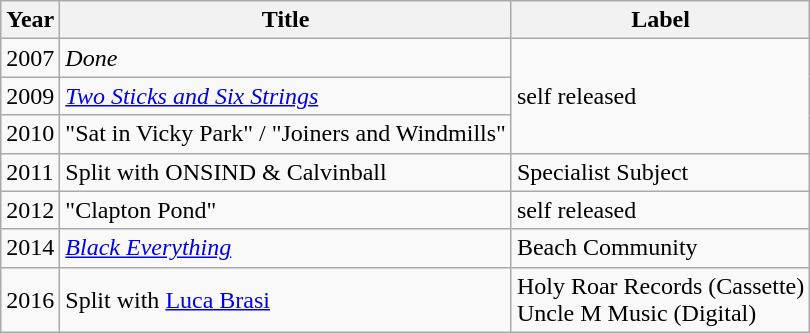<table class="wikitable">
<tr>
<th>Year</th>
<th>Title</th>
<th>Label</th>
</tr>
<tr>
<td>2007</td>
<td><em>Done</em></td>
<td rowspan=3>self released</td>
</tr>
<tr>
<td>2009</td>
<td><em><a href='#'>Two Sticks and Six Strings</a></em></td>
</tr>
<tr>
<td>2010</td>
<td>"Sat in Vicky Park" / "Joiners and Windmills"</td>
</tr>
<tr>
<td>2011</td>
<td>Split with ONSIND & Calvinball</td>
<td>Specialist Subject</td>
</tr>
<tr>
<td>2012</td>
<td>"Clapton Pond"</td>
<td>self released</td>
</tr>
<tr>
<td>2014</td>
<td><em><a href='#'>Black Everything</a></em></td>
<td>Beach Community</td>
</tr>
<tr>
<td>2016</td>
<td>Split with <a href='#'>Luca Brasi</a></td>
<td>Holy Roar Records (Cassette)<br>Uncle M Music (Digital)</td>
</tr>
</table>
